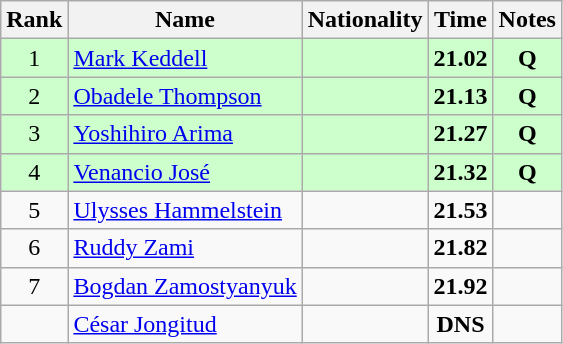<table class="wikitable sortable" style="text-align:center">
<tr>
<th>Rank</th>
<th>Name</th>
<th>Nationality</th>
<th>Time</th>
<th>Notes</th>
</tr>
<tr bgcolor=ccffcc>
<td>1</td>
<td align=left><a href='#'>Mark Keddell</a></td>
<td align=left></td>
<td><strong>21.02</strong></td>
<td><strong>Q</strong></td>
</tr>
<tr bgcolor=ccffcc>
<td>2</td>
<td align=left><a href='#'>Obadele Thompson</a></td>
<td align=left></td>
<td><strong>21.13</strong></td>
<td><strong>Q</strong></td>
</tr>
<tr bgcolor=ccffcc>
<td>3</td>
<td align=left><a href='#'>Yoshihiro Arima</a></td>
<td align=left></td>
<td><strong>21.27</strong></td>
<td><strong>Q</strong></td>
</tr>
<tr bgcolor=ccffcc>
<td>4</td>
<td align=left><a href='#'>Venancio José</a></td>
<td align=left></td>
<td><strong>21.32</strong></td>
<td><strong>Q</strong></td>
</tr>
<tr>
<td>5</td>
<td align=left><a href='#'>Ulysses Hammelstein</a></td>
<td align=left></td>
<td><strong>21.53</strong></td>
<td></td>
</tr>
<tr>
<td>6</td>
<td align=left><a href='#'>Ruddy Zami</a></td>
<td align=left></td>
<td><strong>21.82</strong></td>
<td></td>
</tr>
<tr>
<td>7</td>
<td align=left><a href='#'>Bogdan Zamostyanyuk</a></td>
<td align=left></td>
<td><strong>21.92</strong></td>
<td></td>
</tr>
<tr>
<td></td>
<td align=left><a href='#'>César Jongitud</a></td>
<td align=left></td>
<td><strong>DNS</strong></td>
<td></td>
</tr>
</table>
